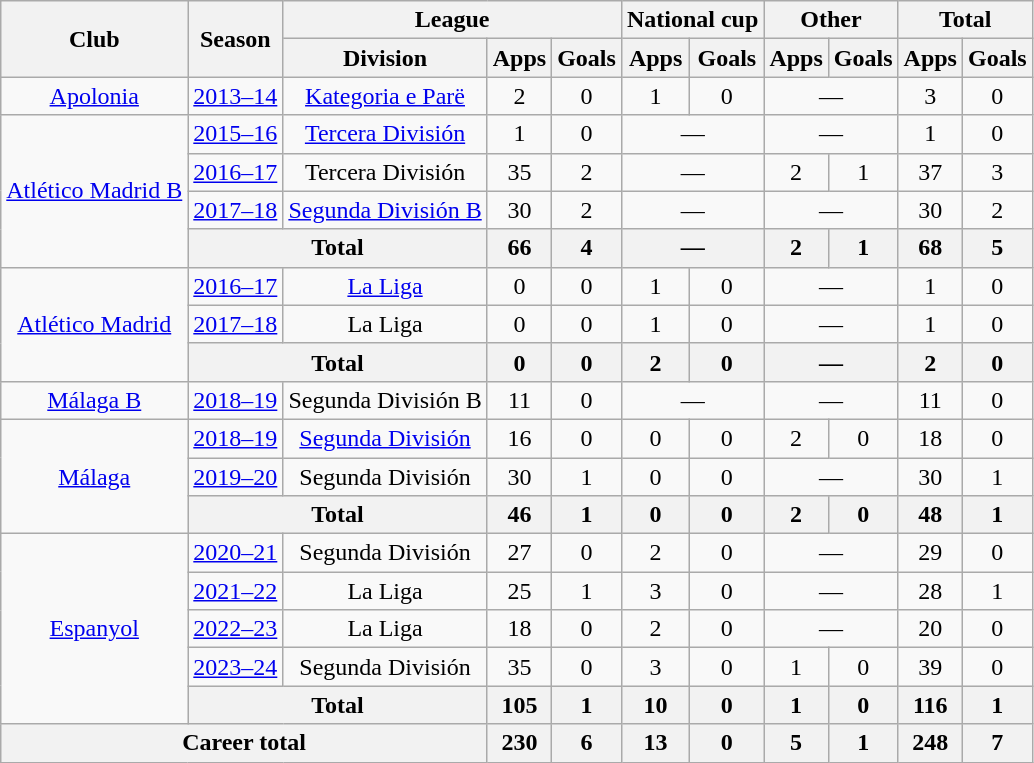<table class="wikitable" style="text-align:center">
<tr>
<th rowspan="2">Club</th>
<th rowspan="2">Season</th>
<th colspan="3">League</th>
<th colspan="2">National cup</th>
<th colspan="2">Other</th>
<th colspan="2">Total</th>
</tr>
<tr>
<th>Division</th>
<th>Apps</th>
<th>Goals</th>
<th>Apps</th>
<th>Goals</th>
<th>Apps</th>
<th>Goals</th>
<th>Apps</th>
<th>Goals</th>
</tr>
<tr>
<td><a href='#'>Apolonia</a></td>
<td><a href='#'>2013–14</a></td>
<td><a href='#'>Kategoria e Parë</a></td>
<td>2</td>
<td>0</td>
<td>1</td>
<td>0</td>
<td colspan="2">—</td>
<td>3</td>
<td>0</td>
</tr>
<tr>
<td rowspan="4"><a href='#'>Atlético Madrid B</a></td>
<td><a href='#'>2015–16</a></td>
<td><a href='#'>Tercera División</a></td>
<td>1</td>
<td>0</td>
<td colspan="2">—</td>
<td colspan="2">—</td>
<td>1</td>
<td>0</td>
</tr>
<tr>
<td><a href='#'>2016–17</a></td>
<td>Tercera División</td>
<td>35</td>
<td>2</td>
<td colspan="2">—</td>
<td>2</td>
<td>1</td>
<td>37</td>
<td>3</td>
</tr>
<tr>
<td><a href='#'>2017–18</a></td>
<td><a href='#'>Segunda División B</a></td>
<td>30</td>
<td>2</td>
<td colspan="2">—</td>
<td colspan="2">—</td>
<td>30</td>
<td>2</td>
</tr>
<tr>
<th colspan="2">Total</th>
<th>66</th>
<th>4</th>
<th colspan="2">—</th>
<th>2</th>
<th>1</th>
<th>68</th>
<th>5</th>
</tr>
<tr>
<td rowspan="3"><a href='#'>Atlético Madrid</a></td>
<td><a href='#'>2016–17</a></td>
<td><a href='#'>La Liga</a></td>
<td>0</td>
<td>0</td>
<td>1</td>
<td>0</td>
<td colspan="2">—</td>
<td>1</td>
<td>0</td>
</tr>
<tr>
<td><a href='#'>2017–18</a></td>
<td>La Liga</td>
<td>0</td>
<td>0</td>
<td>1</td>
<td>0</td>
<td colspan="2">—</td>
<td>1</td>
<td>0</td>
</tr>
<tr>
<th colspan="2">Total</th>
<th>0</th>
<th>0</th>
<th>2</th>
<th>0</th>
<th colspan="2">—</th>
<th>2</th>
<th>0</th>
</tr>
<tr>
<td><a href='#'>Málaga B</a></td>
<td><a href='#'>2018–19</a></td>
<td>Segunda División B</td>
<td>11</td>
<td>0</td>
<td colspan="2">—</td>
<td colspan="2">—</td>
<td>11</td>
<td>0</td>
</tr>
<tr>
<td rowspan="3"><a href='#'>Málaga</a></td>
<td><a href='#'>2018–19</a></td>
<td><a href='#'>Segunda División</a></td>
<td>16</td>
<td>0</td>
<td>0</td>
<td>0</td>
<td>2</td>
<td>0</td>
<td>18</td>
<td>0</td>
</tr>
<tr>
<td><a href='#'>2019–20</a></td>
<td>Segunda División</td>
<td>30</td>
<td>1</td>
<td>0</td>
<td>0</td>
<td colspan="2">—</td>
<td>30</td>
<td>1</td>
</tr>
<tr>
<th colspan="2">Total</th>
<th>46</th>
<th>1</th>
<th>0</th>
<th>0</th>
<th>2</th>
<th>0</th>
<th>48</th>
<th>1</th>
</tr>
<tr>
<td rowspan="5"><a href='#'>Espanyol</a></td>
<td><a href='#'>2020–21</a></td>
<td>Segunda División</td>
<td>27</td>
<td>0</td>
<td>2</td>
<td>0</td>
<td colspan="2">—</td>
<td>29</td>
<td>0</td>
</tr>
<tr>
<td><a href='#'>2021–22</a></td>
<td>La Liga</td>
<td>25</td>
<td>1</td>
<td>3</td>
<td>0</td>
<td colspan="2">—</td>
<td>28</td>
<td>1</td>
</tr>
<tr>
<td><a href='#'>2022–23</a></td>
<td>La Liga</td>
<td>18</td>
<td>0</td>
<td>2</td>
<td>0</td>
<td colspan="2">—</td>
<td>20</td>
<td>0</td>
</tr>
<tr>
<td><a href='#'>2023–24</a></td>
<td>Segunda División</td>
<td>35</td>
<td>0</td>
<td>3</td>
<td>0</td>
<td>1</td>
<td>0</td>
<td>39</td>
<td>0</td>
</tr>
<tr>
<th colspan="2">Total</th>
<th>105</th>
<th>1</th>
<th>10</th>
<th>0</th>
<th>1</th>
<th>0</th>
<th>116</th>
<th>1</th>
</tr>
<tr>
<th colspan="3">Career total</th>
<th>230</th>
<th>6</th>
<th>13</th>
<th>0</th>
<th>5</th>
<th>1</th>
<th>248</th>
<th>7</th>
</tr>
</table>
